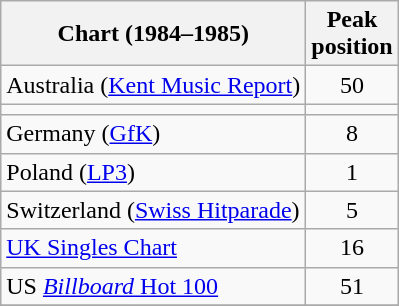<table class="wikitable sortable">
<tr>
<th>Chart (1984–1985)</th>
<th>Peak<br>position</th>
</tr>
<tr>
<td>Australia (<a href='#'>Kent Music Report</a>)</td>
<td align="center">50</td>
</tr>
<tr>
<td></td>
</tr>
<tr>
<td>Germany (<a href='#'>GfK</a>)</td>
<td align="center">8</td>
</tr>
<tr>
<td>Poland (<a href='#'>LP3</a>)</td>
<td align="center">1</td>
</tr>
<tr>
<td>Switzerland (<a href='#'>Swiss Hitparade</a>)</td>
<td align="center">5</td>
</tr>
<tr>
<td><a href='#'>UK Singles Chart</a></td>
<td align="center">16</td>
</tr>
<tr>
<td>US <a href='#'><em>Billboard</em> Hot 100</a></td>
<td align="center">51</td>
</tr>
<tr>
</tr>
</table>
